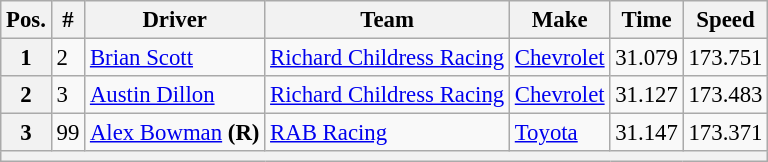<table class="wikitable" style="font-size:95%">
<tr>
<th>Pos.</th>
<th>#</th>
<th>Driver</th>
<th>Team</th>
<th>Make</th>
<th>Time</th>
<th>Speed</th>
</tr>
<tr>
<th>1</th>
<td>2</td>
<td><a href='#'>Brian Scott</a></td>
<td><a href='#'>Richard Childress Racing</a></td>
<td><a href='#'>Chevrolet</a></td>
<td>31.079</td>
<td>173.751</td>
</tr>
<tr>
<th>2</th>
<td>3</td>
<td><a href='#'>Austin Dillon</a></td>
<td><a href='#'>Richard Childress Racing</a></td>
<td><a href='#'>Chevrolet</a></td>
<td>31.127</td>
<td>173.483</td>
</tr>
<tr>
<th>3</th>
<td>99</td>
<td><a href='#'>Alex Bowman</a> <strong>(R)</strong></td>
<td><a href='#'>RAB Racing</a></td>
<td><a href='#'>Toyota</a></td>
<td>31.147</td>
<td>173.371</td>
</tr>
<tr>
<th colspan="7"></th>
</tr>
</table>
